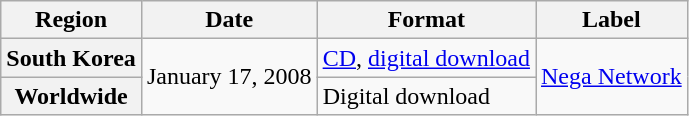<table class="wikitable plainrowheaders">
<tr>
<th scope="col">Region</th>
<th scope="col">Date</th>
<th scope="col">Format</th>
<th scope="col">Label</th>
</tr>
<tr>
<th scope="row">South Korea</th>
<td rowspan="2">January 17, 2008</td>
<td><a href='#'>CD</a>, <a href='#'>digital download</a></td>
<td rowspan="2"><a href='#'>Nega Network</a></td>
</tr>
<tr>
<th scope="row">Worldwide</th>
<td>Digital download</td>
</tr>
</table>
